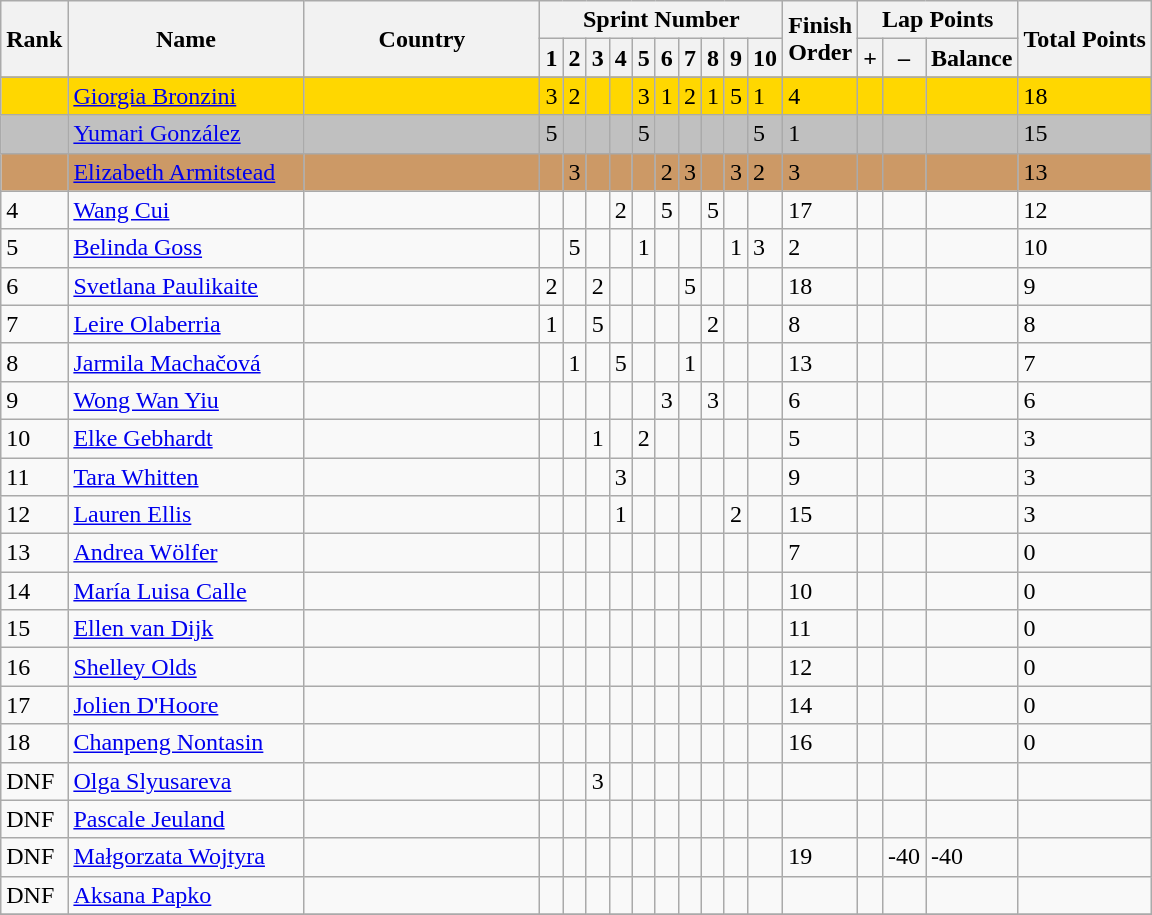<table class="wikitable">
<tr>
<th width=20 rowspan=2>Rank</th>
<th width=150 rowspan=2>Name</th>
<th width=150 rowspan=2>Country</th>
<th colspan=10>Sprint Number</th>
<th rowspan=2 width=30>Finish Order</th>
<th colspan=3>Lap Points</th>
<th rowspan=2>Total Points</th>
</tr>
<tr>
<th>1</th>
<th>2</th>
<th>3</th>
<th>4</th>
<th>5</th>
<th>6</th>
<th>7</th>
<th>8</th>
<th>9</th>
<th>10</th>
<th>+</th>
<th>–</th>
<th>Balance</th>
</tr>
<tr>
</tr>
<tr bgcolor=gold>
<td></td>
<td><a href='#'>Giorgia Bronzini</a></td>
<td></td>
<td>3</td>
<td>2</td>
<td></td>
<td></td>
<td>3</td>
<td>1</td>
<td>2</td>
<td>1</td>
<td>5</td>
<td>1</td>
<td>4</td>
<td></td>
<td></td>
<td></td>
<td>18</td>
</tr>
<tr bgcolor=silver>
<td></td>
<td><a href='#'>Yumari González</a></td>
<td></td>
<td>5</td>
<td></td>
<td></td>
<td></td>
<td>5</td>
<td></td>
<td></td>
<td></td>
<td></td>
<td>5</td>
<td>1</td>
<td></td>
<td></td>
<td></td>
<td>15</td>
</tr>
<tr bgcolor=cc9966>
<td></td>
<td><a href='#'>Elizabeth Armitstead</a></td>
<td></td>
<td></td>
<td>3</td>
<td></td>
<td></td>
<td></td>
<td>2</td>
<td>3</td>
<td></td>
<td>3</td>
<td>2</td>
<td>3</td>
<td></td>
<td></td>
<td></td>
<td>13</td>
</tr>
<tr>
<td>4</td>
<td><a href='#'>Wang Cui</a></td>
<td></td>
<td></td>
<td></td>
<td></td>
<td>2</td>
<td></td>
<td>5</td>
<td></td>
<td>5</td>
<td></td>
<td></td>
<td>17</td>
<td></td>
<td></td>
<td></td>
<td>12</td>
</tr>
<tr>
<td>5</td>
<td><a href='#'>Belinda Goss</a></td>
<td></td>
<td></td>
<td>5</td>
<td></td>
<td></td>
<td>1</td>
<td></td>
<td></td>
<td></td>
<td>1</td>
<td>3</td>
<td>2</td>
<td></td>
<td></td>
<td></td>
<td>10</td>
</tr>
<tr>
<td>6</td>
<td><a href='#'>Svetlana Paulikaite</a></td>
<td></td>
<td>2</td>
<td></td>
<td>2</td>
<td></td>
<td></td>
<td></td>
<td>5</td>
<td></td>
<td></td>
<td></td>
<td>18</td>
<td></td>
<td></td>
<td></td>
<td>9</td>
</tr>
<tr>
<td>7</td>
<td><a href='#'>Leire Olaberria</a></td>
<td></td>
<td>1</td>
<td></td>
<td>5</td>
<td></td>
<td></td>
<td></td>
<td></td>
<td>2</td>
<td></td>
<td></td>
<td>8</td>
<td></td>
<td></td>
<td></td>
<td>8</td>
</tr>
<tr>
<td>8</td>
<td><a href='#'>Jarmila Machačová</a></td>
<td></td>
<td></td>
<td>1</td>
<td></td>
<td>5</td>
<td></td>
<td></td>
<td>1</td>
<td></td>
<td></td>
<td></td>
<td>13</td>
<td></td>
<td></td>
<td></td>
<td>7</td>
</tr>
<tr>
<td>9</td>
<td><a href='#'>Wong Wan Yiu</a></td>
<td></td>
<td></td>
<td></td>
<td></td>
<td></td>
<td></td>
<td>3</td>
<td></td>
<td>3</td>
<td></td>
<td></td>
<td>6</td>
<td></td>
<td></td>
<td></td>
<td>6</td>
</tr>
<tr>
<td>10</td>
<td><a href='#'>Elke Gebhardt</a></td>
<td></td>
<td></td>
<td></td>
<td>1</td>
<td></td>
<td>2</td>
<td></td>
<td></td>
<td></td>
<td></td>
<td></td>
<td>5</td>
<td></td>
<td></td>
<td></td>
<td>3</td>
</tr>
<tr>
<td>11</td>
<td><a href='#'>Tara Whitten</a></td>
<td></td>
<td></td>
<td></td>
<td></td>
<td>3</td>
<td></td>
<td></td>
<td></td>
<td></td>
<td></td>
<td></td>
<td>9</td>
<td></td>
<td></td>
<td></td>
<td>3</td>
</tr>
<tr>
<td>12</td>
<td><a href='#'>Lauren Ellis</a></td>
<td></td>
<td></td>
<td></td>
<td></td>
<td>1</td>
<td></td>
<td></td>
<td></td>
<td></td>
<td>2</td>
<td></td>
<td>15</td>
<td></td>
<td></td>
<td></td>
<td>3</td>
</tr>
<tr>
<td>13</td>
<td><a href='#'>Andrea Wölfer</a></td>
<td></td>
<td></td>
<td></td>
<td></td>
<td></td>
<td></td>
<td></td>
<td></td>
<td></td>
<td></td>
<td></td>
<td>7</td>
<td></td>
<td></td>
<td></td>
<td>0</td>
</tr>
<tr>
<td>14</td>
<td><a href='#'>María Luisa Calle</a></td>
<td></td>
<td></td>
<td></td>
<td></td>
<td></td>
<td></td>
<td></td>
<td></td>
<td></td>
<td></td>
<td></td>
<td>10</td>
<td></td>
<td></td>
<td></td>
<td>0</td>
</tr>
<tr>
<td>15</td>
<td><a href='#'>Ellen van Dijk</a></td>
<td></td>
<td></td>
<td></td>
<td></td>
<td></td>
<td></td>
<td></td>
<td></td>
<td></td>
<td></td>
<td></td>
<td>11</td>
<td></td>
<td></td>
<td></td>
<td>0</td>
</tr>
<tr>
<td>16</td>
<td><a href='#'>Shelley Olds</a></td>
<td></td>
<td></td>
<td></td>
<td></td>
<td></td>
<td></td>
<td></td>
<td></td>
<td></td>
<td></td>
<td></td>
<td>12</td>
<td></td>
<td></td>
<td></td>
<td>0</td>
</tr>
<tr>
<td>17</td>
<td><a href='#'>Jolien D'Hoore</a></td>
<td></td>
<td></td>
<td></td>
<td></td>
<td></td>
<td></td>
<td></td>
<td></td>
<td></td>
<td></td>
<td></td>
<td>14</td>
<td></td>
<td></td>
<td></td>
<td>0</td>
</tr>
<tr>
<td>18</td>
<td><a href='#'>Chanpeng Nontasin</a></td>
<td></td>
<td></td>
<td></td>
<td></td>
<td></td>
<td></td>
<td></td>
<td></td>
<td></td>
<td></td>
<td></td>
<td>16</td>
<td></td>
<td></td>
<td></td>
<td>0</td>
</tr>
<tr>
<td>DNF</td>
<td><a href='#'>Olga Slyusareva</a></td>
<td></td>
<td></td>
<td></td>
<td>3</td>
<td></td>
<td></td>
<td></td>
<td></td>
<td></td>
<td></td>
<td></td>
<td></td>
<td></td>
<td></td>
<td></td>
<td></td>
</tr>
<tr>
<td>DNF</td>
<td><a href='#'>Pascale Jeuland</a></td>
<td></td>
<td></td>
<td></td>
<td></td>
<td></td>
<td></td>
<td></td>
<td></td>
<td></td>
<td></td>
<td></td>
<td></td>
<td></td>
<td></td>
<td></td>
<td></td>
</tr>
<tr>
<td>DNF</td>
<td><a href='#'>Małgorzata Wojtyra</a></td>
<td></td>
<td></td>
<td></td>
<td></td>
<td></td>
<td></td>
<td></td>
<td></td>
<td></td>
<td></td>
<td></td>
<td>19</td>
<td></td>
<td>-40</td>
<td>-40</td>
<td></td>
</tr>
<tr>
<td>DNF</td>
<td><a href='#'>Aksana Papko</a></td>
<td></td>
<td></td>
<td></td>
<td></td>
<td></td>
<td></td>
<td></td>
<td></td>
<td></td>
<td></td>
<td></td>
<td></td>
<td></td>
<td></td>
<td></td>
<td></td>
</tr>
<tr>
</tr>
</table>
